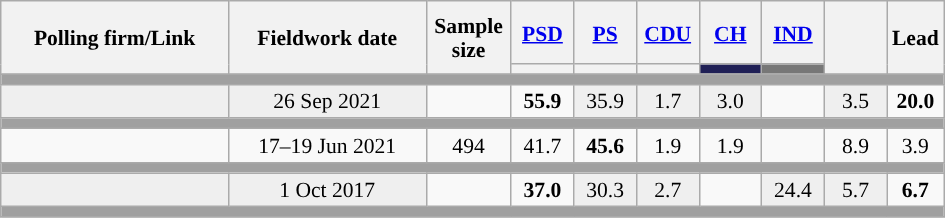<table class="wikitable sortable mw-datatable" style="text-align:center;font-size:90%;line-height:16px;">
<tr style="height:42px;">
<th style="width:145px;" rowspan="2">Polling firm/Link</th>
<th style="width:125px;" rowspan="2">Fieldwork date</th>
<th class="unsortable" style="width:50px;" rowspan="2">Sample size</th>
<th class="unsortable" style="width:35px;"><a href='#'>PSD</a></th>
<th class="unsortable" style="width:35px;"><a href='#'>PS</a></th>
<th class="unsortable" style="width:35px;"><a href='#'>CDU</a></th>
<th class="unsortable" style="width:35px;"><a href='#'>CH</a></th>
<th class="unsortable" style="width:35px;"><a href='#'>IND</a></th>
<th class="unsortable" style="width:35px;" rowspan="2"></th>
<th class="unsortable" style="width:30px;" rowspan="2">Lead</th>
</tr>
<tr>
<th class="unsortable" style="color:inherit;background:"></th>
<th class="unsortable" style="color:inherit;background:"></th>
<th class="unsortable" style="color:inherit;background:"></th>
<th class="unsortable" style="color:inherit;background:#202056;"></th>
<th class="unsortable" style="color:inherit;background:#777777;"></th>
</tr>
<tr>
<td colspan="11" style="background:#A0A0A0"></td>
</tr>
<tr>
<td style="background:#EFEFEF;"><strong></strong></td>
<td style="background:#EFEFEF;" data-sort-value="2019-10-06">26 Sep 2021</td>
<td></td>
<td><strong>55.9</strong><br></td>
<td style="background:#EFEFEF;">35.9<br></td>
<td style="background:#EFEFEF;">1.7<br></td>
<td style="background:#EFEFEF;">3.0<br></td>
<td></td>
<td style="background:#EFEFEF;">3.5</td>
<td style="background:"><strong>20.0</strong></td>
</tr>
<tr>
<td colspan="11" style="background:#A0A0A0"></td>
</tr>
<tr>
<td align="center"></td>
<td align="center">17–19 Jun 2021</td>
<td align="center">494</td>
<td align="center">41.7</td>
<td align="center" ><strong>45.6</strong></td>
<td align="center">1.9</td>
<td align="center">1.9</td>
<td></td>
<td align="center">8.9</td>
<td style="background:">3.9</td>
</tr>
<tr>
<td colspan="11" style="background:#A0A0A0"></td>
</tr>
<tr>
<td style="background:#EFEFEF;"><strong></strong></td>
<td style="background:#EFEFEF;" data-sort-value="2019-10-06">1 Oct 2017</td>
<td></td>
<td><strong>37.0</strong><br></td>
<td style="background:#EFEFEF;">30.3<br></td>
<td style="background:#EFEFEF;">2.7<br></td>
<td></td>
<td style="background:#EFEFEF;">24.4<br></td>
<td style="background:#EFEFEF;">5.7</td>
<td style="background:"><strong>6.7</strong></td>
</tr>
<tr>
<td colspan="11" style="background:#A0A0A0"></td>
</tr>
</table>
